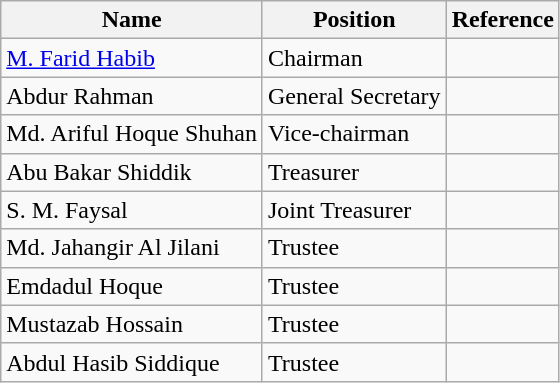<table class="wikitable">
<tr>
<th>Name</th>
<th>Position</th>
<th>Reference</th>
</tr>
<tr>
<td><a href='#'>M. Farid Habib</a></td>
<td>Chairman</td>
<td></td>
</tr>
<tr>
<td>Abdur Rahman</td>
<td>General Secretary</td>
<td></td>
</tr>
<tr>
<td>Md. Ariful Hoque Shuhan</td>
<td>Vice-chairman</td>
<td></td>
</tr>
<tr>
<td>Abu Bakar Shiddik</td>
<td>Treasurer</td>
<td></td>
</tr>
<tr>
<td>S. M. Faysal</td>
<td>Joint Treasurer</td>
<td></td>
</tr>
<tr>
<td>Md. Jahangir Al Jilani</td>
<td>Trustee</td>
<td></td>
</tr>
<tr>
<td>Emdadul Hoque</td>
<td>Trustee</td>
<td></td>
</tr>
<tr>
<td>Mustazab Hossain</td>
<td>Trustee</td>
<td></td>
</tr>
<tr>
<td>Abdul Hasib Siddique</td>
<td>Trustee</td>
<td></td>
</tr>
</table>
